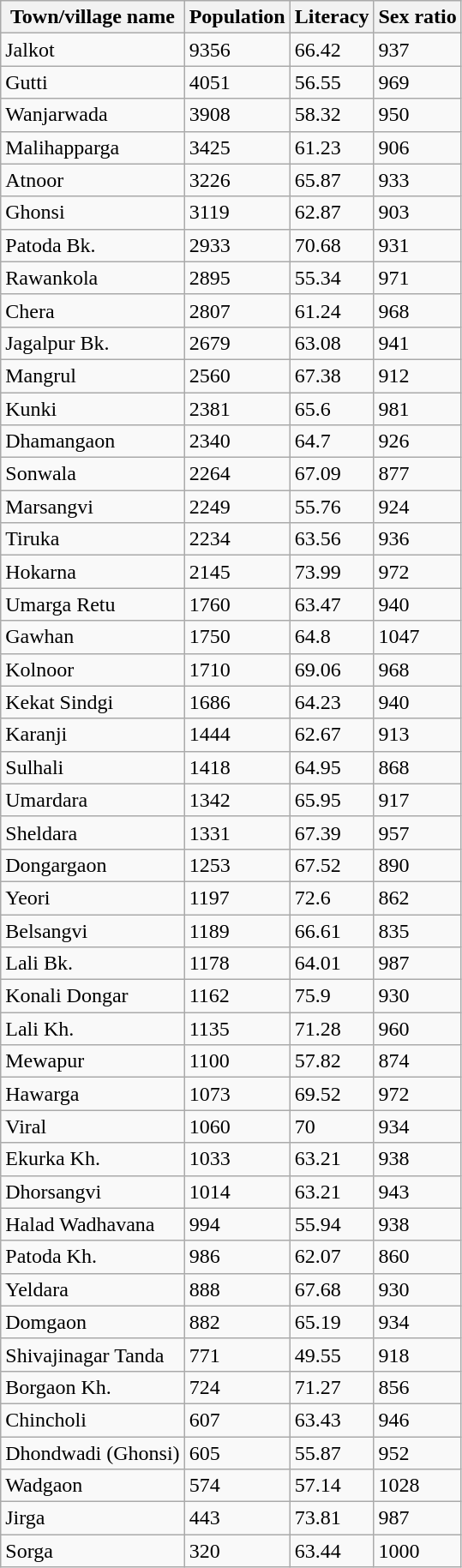<table class="wikitable">
<tr>
<th>Town/village name</th>
<th>Population</th>
<th>Literacy</th>
<th>Sex ratio</th>
</tr>
<tr>
<td>Jalkot</td>
<td>9356</td>
<td>66.42</td>
<td>937</td>
</tr>
<tr>
<td>Gutti</td>
<td>4051</td>
<td>56.55</td>
<td>969</td>
</tr>
<tr>
<td>Wanjarwada</td>
<td>3908</td>
<td>58.32</td>
<td>950</td>
</tr>
<tr>
<td>Malihapparga</td>
<td>3425</td>
<td>61.23</td>
<td>906</td>
</tr>
<tr>
<td>Atnoor</td>
<td>3226</td>
<td>65.87</td>
<td>933</td>
</tr>
<tr>
<td>Ghonsi</td>
<td>3119</td>
<td>62.87</td>
<td>903</td>
</tr>
<tr>
<td>Patoda Bk.</td>
<td>2933</td>
<td>70.68</td>
<td>931</td>
</tr>
<tr>
<td>Rawankola</td>
<td>2895</td>
<td>55.34</td>
<td>971</td>
</tr>
<tr>
<td>Chera</td>
<td>2807</td>
<td>61.24</td>
<td>968</td>
</tr>
<tr>
<td>Jagalpur Bk.</td>
<td>2679</td>
<td>63.08</td>
<td>941</td>
</tr>
<tr>
<td>Mangrul</td>
<td>2560</td>
<td>67.38</td>
<td>912</td>
</tr>
<tr>
<td>Kunki</td>
<td>2381</td>
<td>65.6</td>
<td>981</td>
</tr>
<tr>
<td>Dhamangaon</td>
<td>2340</td>
<td>64.7</td>
<td>926</td>
</tr>
<tr>
<td>Sonwala</td>
<td>2264</td>
<td>67.09</td>
<td>877</td>
</tr>
<tr>
<td>Marsangvi</td>
<td>2249</td>
<td>55.76</td>
<td>924</td>
</tr>
<tr>
<td>Tiruka</td>
<td>2234</td>
<td>63.56</td>
<td>936</td>
</tr>
<tr>
<td>Hokarna</td>
<td>2145</td>
<td>73.99</td>
<td>972</td>
</tr>
<tr>
<td>Umarga Retu</td>
<td>1760</td>
<td>63.47</td>
<td>940</td>
</tr>
<tr>
<td>Gawhan</td>
<td>1750</td>
<td>64.8</td>
<td>1047</td>
</tr>
<tr>
<td>Kolnoor</td>
<td>1710</td>
<td>69.06</td>
<td>968</td>
</tr>
<tr>
<td>Kekat Sindgi</td>
<td>1686</td>
<td>64.23</td>
<td>940</td>
</tr>
<tr>
<td>Karanji</td>
<td>1444</td>
<td>62.67</td>
<td>913</td>
</tr>
<tr>
<td>Sulhali</td>
<td>1418</td>
<td>64.95</td>
<td>868</td>
</tr>
<tr>
<td>Umardara</td>
<td>1342</td>
<td>65.95</td>
<td>917</td>
</tr>
<tr>
<td>Sheldara</td>
<td>1331</td>
<td>67.39</td>
<td>957</td>
</tr>
<tr>
<td>Dongargaon</td>
<td>1253</td>
<td>67.52</td>
<td>890</td>
</tr>
<tr>
<td>Yeori</td>
<td>1197</td>
<td>72.6</td>
<td>862</td>
</tr>
<tr>
<td>Belsangvi</td>
<td>1189</td>
<td>66.61</td>
<td>835</td>
</tr>
<tr>
<td>Lali Bk.</td>
<td>1178</td>
<td>64.01</td>
<td>987</td>
</tr>
<tr>
<td>Konali Dongar</td>
<td>1162</td>
<td>75.9</td>
<td>930</td>
</tr>
<tr>
<td>Lali Kh.</td>
<td>1135</td>
<td>71.28</td>
<td>960</td>
</tr>
<tr>
<td>Mewapur</td>
<td>1100</td>
<td>57.82</td>
<td>874</td>
</tr>
<tr>
<td>Hawarga</td>
<td>1073</td>
<td>69.52</td>
<td>972</td>
</tr>
<tr>
<td>Viral</td>
<td>1060</td>
<td>70</td>
<td>934</td>
</tr>
<tr>
<td>Ekurka Kh.</td>
<td>1033</td>
<td>63.21</td>
<td>938</td>
</tr>
<tr>
<td>Dhorsangvi</td>
<td>1014</td>
<td>63.21</td>
<td>943</td>
</tr>
<tr>
<td>Halad Wadhavana</td>
<td>994</td>
<td>55.94</td>
<td>938</td>
</tr>
<tr>
<td>Patoda Kh.</td>
<td>986</td>
<td>62.07</td>
<td>860</td>
</tr>
<tr>
<td>Yeldara</td>
<td>888</td>
<td>67.68</td>
<td>930</td>
</tr>
<tr>
<td>Domgaon</td>
<td>882</td>
<td>65.19</td>
<td>934</td>
</tr>
<tr>
<td>Shivajinagar Tanda</td>
<td>771</td>
<td>49.55</td>
<td>918</td>
</tr>
<tr>
<td>Borgaon Kh.</td>
<td>724</td>
<td>71.27</td>
<td>856</td>
</tr>
<tr>
<td>Chincholi</td>
<td>607</td>
<td>63.43</td>
<td>946</td>
</tr>
<tr>
<td>Dhondwadi (Ghonsi)</td>
<td>605</td>
<td>55.87</td>
<td>952</td>
</tr>
<tr>
<td>Wadgaon</td>
<td>574</td>
<td>57.14</td>
<td>1028</td>
</tr>
<tr>
<td>Jirga</td>
<td>443</td>
<td>73.81</td>
<td>987</td>
</tr>
<tr>
<td>Sorga</td>
<td>320</td>
<td>63.44</td>
<td>1000</td>
</tr>
</table>
